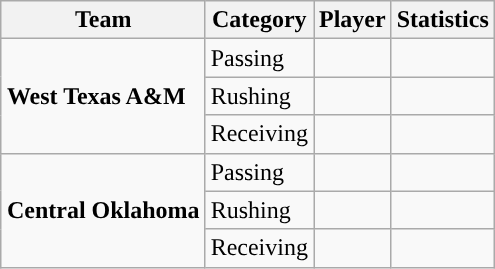<table class="wikitable" style="float: right;">
<tr>
<th>Team</th>
<th>Category</th>
<th>Player</th>
<th>Statistics</th>
</tr>
<tr>
<td rowspan=3><strong>West Texas A&M</strong></td>
<td>Passing</td>
<td></td>
<td></td>
</tr>
<tr>
<td>Rushing</td>
<td></td>
<td></td>
</tr>
<tr>
<td>Receiving</td>
<td></td>
<td></td>
</tr>
<tr>
<td rowspan=3><strong>Central Oklahoma</strong></td>
<td>Passing</td>
<td></td>
<td></td>
</tr>
<tr>
<td>Rushing</td>
<td></td>
<td></td>
</tr>
<tr>
<td>Receiving</td>
<td></td>
<td></td>
</tr>
</table>
